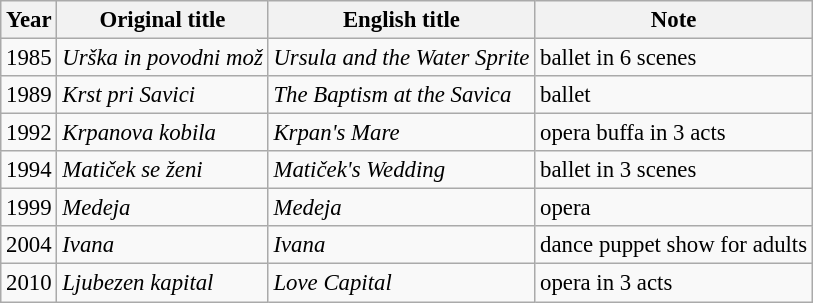<table class="wikitable" style="font-size: 95%;">
<tr>
<th>Year</th>
<th>Original title</th>
<th>English title</th>
<th>Note</th>
</tr>
<tr>
<td>1985</td>
<td><em>Urška in povodni mož</em></td>
<td><em>Ursula and the Water Sprite</em></td>
<td>ballet in 6 scenes</td>
</tr>
<tr>
<td>1989</td>
<td><em>Krst pri Savici</em></td>
<td><em>The Baptism at the Savica</em></td>
<td>ballet</td>
</tr>
<tr>
<td>1992</td>
<td><em>Krpanova kobila</em></td>
<td><em>Krpan's Mare</em></td>
<td>opera buffa in 3 acts</td>
</tr>
<tr>
<td>1994</td>
<td><em>Matiček se ženi</em></td>
<td><em>Matiček's Wedding</em></td>
<td>ballet in 3 scenes</td>
</tr>
<tr>
<td>1999</td>
<td><em>Medeja</em></td>
<td><em>Medeja</em></td>
<td>opera</td>
</tr>
<tr>
<td>2004</td>
<td><em>Ivana</em></td>
<td><em>Ivana</em></td>
<td>dance puppet show for adults</td>
</tr>
<tr>
<td>2010</td>
<td><em>Ljubezen kapital</em></td>
<td><em>Love Capital</em></td>
<td>opera in 3 acts</td>
</tr>
</table>
